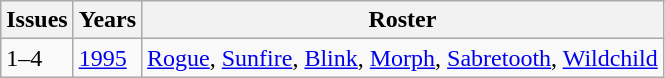<table class="wikitable">
<tr>
<th>Issues</th>
<th>Years</th>
<th>Roster</th>
</tr>
<tr>
<td>1–4</td>
<td><a href='#'>1995</a></td>
<td><a href='#'>Rogue</a>, <a href='#'>Sunfire</a>, <a href='#'>Blink</a>, <a href='#'>Morph</a>, <a href='#'>Sabretooth</a>, <a href='#'>Wildchild</a></td>
</tr>
</table>
